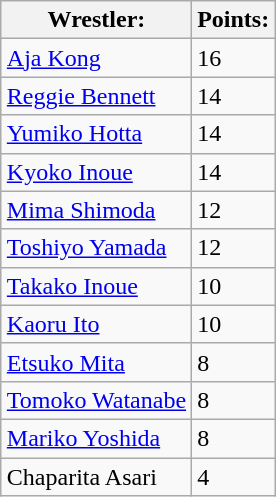<table class="wikitable" style="margin: 1em auto 1em auto">
<tr>
<th>Wrestler:</th>
<th>Points:</th>
</tr>
<tr>
<td><a href='#'>Aja Kong</a></td>
<td>16</td>
</tr>
<tr>
<td><a href='#'>Reggie Bennett</a></td>
<td>14</td>
</tr>
<tr>
<td><a href='#'>Yumiko Hotta</a></td>
<td>14</td>
</tr>
<tr>
<td><a href='#'>Kyoko Inoue</a></td>
<td>14</td>
</tr>
<tr>
<td><a href='#'>Mima Shimoda</a></td>
<td>12</td>
</tr>
<tr>
<td><a href='#'>Toshiyo Yamada</a></td>
<td>12</td>
</tr>
<tr>
<td><a href='#'>Takako Inoue</a></td>
<td>10</td>
</tr>
<tr>
<td><a href='#'>Kaoru Ito</a></td>
<td>10</td>
</tr>
<tr>
<td><a href='#'>Etsuko Mita</a></td>
<td>8</td>
</tr>
<tr>
<td><a href='#'>Tomoko Watanabe</a></td>
<td>8</td>
</tr>
<tr>
<td><a href='#'>Mariko Yoshida</a></td>
<td>8</td>
</tr>
<tr>
<td>Chaparita Asari</td>
<td>4</td>
</tr>
</table>
